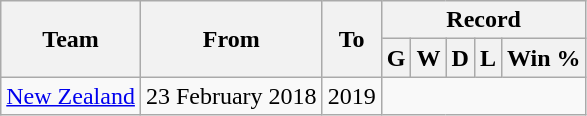<table class="wikitable" style="text-align: center">
<tr>
<th rowspan="2">Team</th>
<th rowspan="2">From</th>
<th rowspan="2">To</th>
<th colspan="5">Record</th>
</tr>
<tr>
<th>G</th>
<th>W</th>
<th>D</th>
<th>L</th>
<th>Win %</th>
</tr>
<tr>
<td align=left><a href='#'>New Zealand</a></td>
<td align=left>23 February 2018</td>
<td align=left>2019<br></td>
</tr>
</table>
